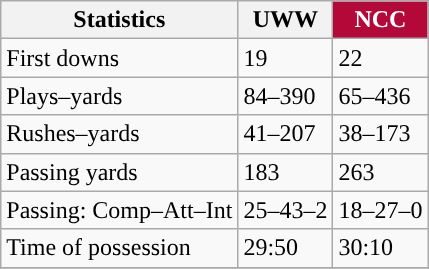<table class="wikitable" style="float: left;">
<tr>
<th>Statistics</th>
<th>UWW</th>
<th style="background:#b30838; color:#ffffff">NCC</th>
</tr>
<tr>
<td>First downs</td>
<td>19</td>
<td>22</td>
</tr>
<tr>
<td>Plays–yards</td>
<td>84–390</td>
<td>65–436</td>
</tr>
<tr>
<td>Rushes–yards</td>
<td>41–207</td>
<td>38–173</td>
</tr>
<tr>
<td>Passing yards</td>
<td>183</td>
<td>263</td>
</tr>
<tr>
<td>Passing: Comp–Att–Int</td>
<td>25–43–2</td>
<td>18–27–0</td>
</tr>
<tr>
<td>Time of possession</td>
<td>29:50</td>
<td>30:10</td>
</tr>
<tr>
</tr>
</table>
